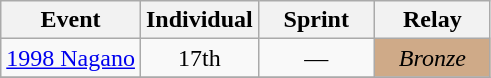<table class="wikitable" style="text-align: center;">
<tr ">
<th>Event</th>
<th style="width:70px;">Individual</th>
<th style="width:70px;">Sprint</th>
<th style="width:70px;">Relay</th>
</tr>
<tr>
<td align=left> <a href='#'>1998 Nagano</a></td>
<td>17th</td>
<td>—</td>
<td style="background:#cfaa88;"><em>Bronze</em></td>
</tr>
<tr>
</tr>
</table>
